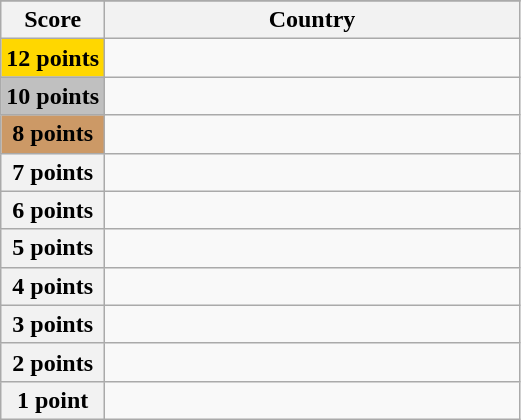<table class="wikitable">
<tr>
</tr>
<tr>
<th scope="col" width="20%">Score</th>
<th scope="col">Country</th>
</tr>
<tr>
<th scope="row" style="background:gold">12 points</th>
<td></td>
</tr>
<tr>
<th scope="row" style="background:silver">10 points</th>
<td></td>
</tr>
<tr>
<th scope="row" style="background:#CC9966">8 points</th>
<td></td>
</tr>
<tr>
<th scope="row">7 points</th>
<td></td>
</tr>
<tr>
<th scope="row">6 points</th>
<td></td>
</tr>
<tr>
<th scope="row">5 points</th>
<td></td>
</tr>
<tr>
<th scope="row">4 points</th>
<td></td>
</tr>
<tr>
<th scope="row">3 points</th>
<td></td>
</tr>
<tr>
<th scope="row">2 points</th>
<td></td>
</tr>
<tr>
<th scope="row">1 point</th>
<td></td>
</tr>
</table>
